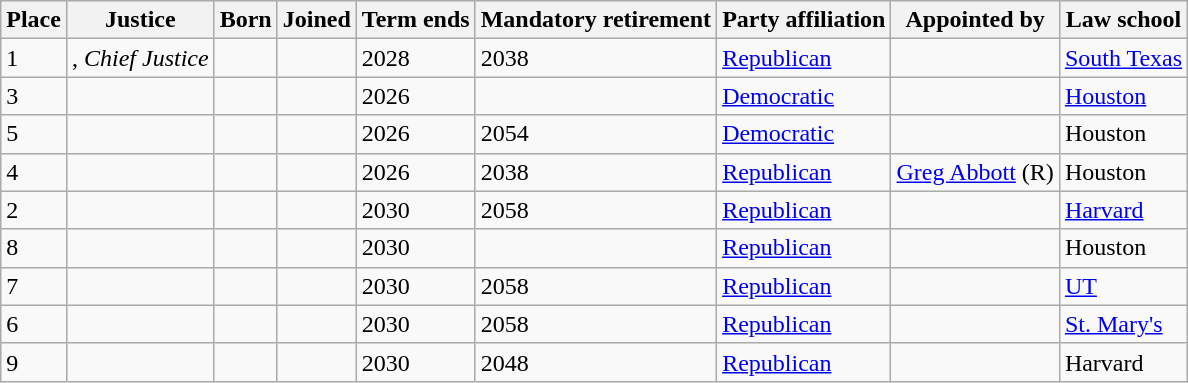<table class="wikitable sortable">
<tr>
<th>Place</th>
<th>Justice</th>
<th>Born</th>
<th>Joined</th>
<th>Term ends</th>
<th>Mandatory retirement</th>
<th>Party affiliation</th>
<th>Appointed by</th>
<th>Law school</th>
</tr>
<tr>
<td>1</td>
<td>, <em>Chief Justice</em></td>
<td></td>
<td></td>
<td>2028</td>
<td>2038</td>
<td><a href='#'>Republican</a></td>
<td></td>
<td><a href='#'>South Texas</a></td>
</tr>
<tr>
<td>3</td>
<td></td>
<td align="center"></td>
<td></td>
<td>2026</td>
<td align="center"></td>
<td><a href='#'>Democratic</a></td>
<td></td>
<td><a href='#'>Houston</a></td>
</tr>
<tr>
<td>5</td>
<td></td>
<td></td>
<td></td>
<td>2026</td>
<td>2054</td>
<td><a href='#'>Democratic</a></td>
<td></td>
<td>Houston</td>
</tr>
<tr>
<td>4</td>
<td></td>
<td></td>
<td></td>
<td>2026</td>
<td>2038</td>
<td><a href='#'>Republican</a></td>
<td><a href='#'>Greg Abbott</a> (R)</td>
<td>Houston</td>
</tr>
<tr>
<td>2</td>
<td></td>
<td></td>
<td></td>
<td>2030</td>
<td>2058</td>
<td><a href='#'>Republican</a></td>
<td></td>
<td><a href='#'>Harvard</a></td>
</tr>
<tr>
<td>8</td>
<td></td>
<td></td>
<td></td>
<td>2030</td>
<td align="center"></td>
<td><a href='#'>Republican</a></td>
<td></td>
<td>Houston</td>
</tr>
<tr>
<td>7</td>
<td></td>
<td></td>
<td></td>
<td>2030</td>
<td>2058</td>
<td><a href='#'>Republican</a></td>
<td></td>
<td><a href='#'>UT</a></td>
</tr>
<tr>
<td>6</td>
<td></td>
<td></td>
<td></td>
<td>2030</td>
<td>2058</td>
<td><a href='#'>Republican</a></td>
<td></td>
<td><a href='#'>St. Mary's</a></td>
</tr>
<tr>
<td>9</td>
<td></td>
<td></td>
<td></td>
<td>2030</td>
<td>2048</td>
<td><a href='#'>Republican</a></td>
<td></td>
<td>Harvard</td>
</tr>
</table>
